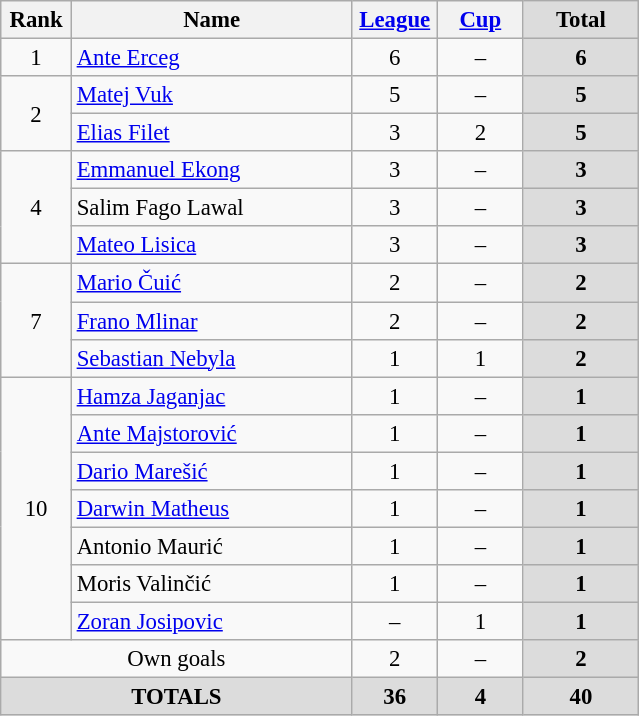<table class="wikitable" style="font-size: 95%; text-align: center;">
<tr>
<th width=40>Rank</th>
<th width=180>Name</th>
<th width=50><a href='#'>League</a></th>
<th width=50><a href='#'>Cup</a></th>
<th width=70 style="background: #DCDCDC">Total</th>
</tr>
<tr>
<td>1</td>
<td style="text-align:left;"> <a href='#'>Ante Erceg</a></td>
<td>6</td>
<td>–</td>
<th style="background: #DCDCDC">6</th>
</tr>
<tr>
<td rowspan=2>2</td>
<td style="text-align:left;"> <a href='#'>Matej Vuk</a></td>
<td>5</td>
<td>–</td>
<th style="background: #DCDCDC">5</th>
</tr>
<tr>
<td style="text-align:left;"> <a href='#'>Elias Filet</a></td>
<td>3</td>
<td>2</td>
<th style="background: #DCDCDC">5</th>
</tr>
<tr>
<td rowspan=3>4</td>
<td style="text-align:left;"> <a href='#'>Emmanuel Ekong</a></td>
<td>3</td>
<td>–</td>
<th style="background: #DCDCDC">3</th>
</tr>
<tr>
<td style="text-align:left;"> Salim Fago Lawal</td>
<td>3</td>
<td>–</td>
<th style="background: #DCDCDC">3</th>
</tr>
<tr>
<td style="text-align:left;"> <a href='#'>Mateo Lisica</a></td>
<td>3</td>
<td>–</td>
<th style="background: #DCDCDC">3</th>
</tr>
<tr>
<td rowspan=3>7</td>
<td style="text-align:left;"> <a href='#'>Mario Čuić</a></td>
<td>2</td>
<td>–</td>
<th style="background: #DCDCDC">2</th>
</tr>
<tr>
<td style="text-align:left;"> <a href='#'>Frano Mlinar</a></td>
<td>2</td>
<td>–</td>
<th style="background: #DCDCDC">2</th>
</tr>
<tr>
<td style="text-align:left;"> <a href='#'>Sebastian Nebyla</a></td>
<td>1</td>
<td>1</td>
<th style="background: #DCDCDC">2</th>
</tr>
<tr>
<td rowspan=7>10</td>
<td style="text-align:left;"> <a href='#'>Hamza Jaganjac</a></td>
<td>1</td>
<td>–</td>
<th style="background: #DCDCDC">1</th>
</tr>
<tr>
<td style="text-align:left;"> <a href='#'>Ante Majstorović</a></td>
<td>1</td>
<td>–</td>
<th style="background: #DCDCDC">1</th>
</tr>
<tr>
<td style="text-align:left;"> <a href='#'>Dario Marešić</a></td>
<td>1</td>
<td>–</td>
<th style="background: #DCDCDC">1</th>
</tr>
<tr>
<td style="text-align:left;"> <a href='#'>Darwin Matheus</a></td>
<td>1</td>
<td>–</td>
<th style="background: #DCDCDC">1</th>
</tr>
<tr>
<td style="text-align:left;"> Antonio Maurić</td>
<td>1</td>
<td>–</td>
<th style="background: #DCDCDC">1</th>
</tr>
<tr>
<td style="text-align:left;"> Moris Valinčić</td>
<td>1</td>
<td>–</td>
<th style="background: #DCDCDC">1</th>
</tr>
<tr>
<td style="text-align:left;"> <a href='#'>Zoran Josipovic</a></td>
<td>–</td>
<td>1</td>
<th style="background: #DCDCDC">1</th>
</tr>
<tr>
<td colspan=2 style="text-align:center;">Own goals</td>
<td>2</td>
<td>–</td>
<th style="background: #DCDCDC">2</th>
</tr>
<tr>
<th colspan="2" align="center" style="background: #DCDCDC">TOTALS</th>
<th style="background: #DCDCDC">36</th>
<th style="background: #DCDCDC">4</th>
<th style="background: #DCDCDC">40</th>
</tr>
</table>
